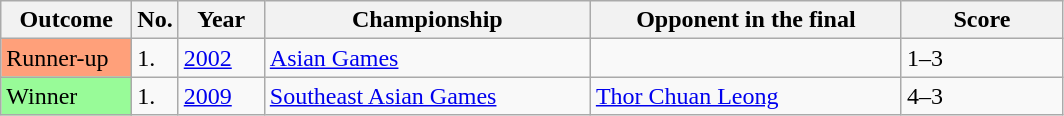<table class="sortable wikitable">
<tr>
<th width="80">Outcome</th>
<th width="20">No.</th>
<th width="50">Year</th>
<th width="210">Championship</th>
<th width="200">Opponent in the final</th>
<th width="100">Score</th>
</tr>
<tr>
<td style="background:#ffa07a;">Runner-up</td>
<td>1.</td>
<td><a href='#'>2002</a></td>
<td><a href='#'>Asian Games</a></td>
<td> </td>
<td>1–3</td>
</tr>
<tr>
<td style="background:#98fb98;">Winner</td>
<td>1.</td>
<td><a href='#'>2009</a></td>
<td><a href='#'>Southeast Asian Games</a></td>
<td> <a href='#'>Thor Chuan Leong</a></td>
<td>4–3</td>
</tr>
</table>
